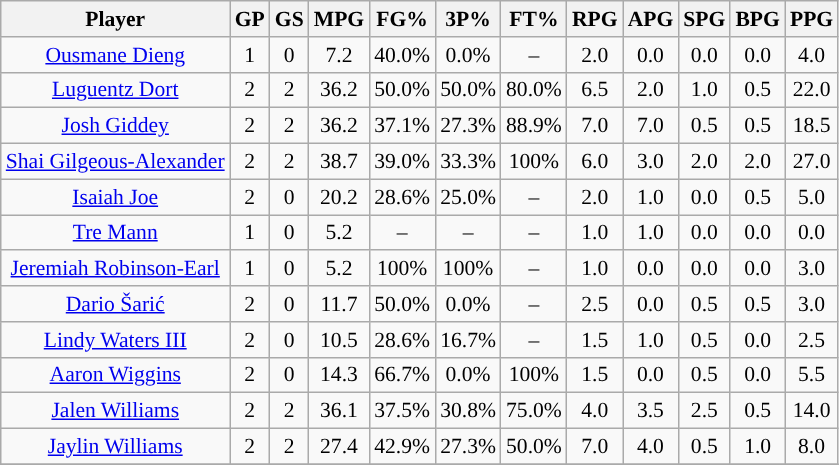<table class="wikitable sortable" style="font-size: 90%; text-align:center;">
<tr>
<th>Player</th>
<th>GP</th>
<th>GS</th>
<th>MPG</th>
<th>FG%</th>
<th>3P%</th>
<th>FT%</th>
<th>RPG</th>
<th>APG</th>
<th>SPG</th>
<th>BPG</th>
<th>PPG</th>
</tr>
<tr>
<td><a href='#'>Ousmane Dieng</a></td>
<td>1</td>
<td>0</td>
<td>7.2</td>
<td>40.0%</td>
<td>0.0%</td>
<td>–</td>
<td>2.0</td>
<td>0.0</td>
<td>0.0</td>
<td>0.0</td>
<td>4.0</td>
</tr>
<tr>
<td><a href='#'>Luguentz Dort</a></td>
<td>2</td>
<td>2</td>
<td>36.2</td>
<td>50.0%</td>
<td>50.0%</td>
<td>80.0%</td>
<td>6.5</td>
<td>2.0</td>
<td>1.0</td>
<td>0.5</td>
<td>22.0</td>
</tr>
<tr>
<td><a href='#'>Josh Giddey</a></td>
<td>2</td>
<td>2</td>
<td>36.2</td>
<td>37.1%</td>
<td>27.3%</td>
<td>88.9%</td>
<td>7.0</td>
<td>7.0</td>
<td>0.5</td>
<td>0.5</td>
<td>18.5</td>
</tr>
<tr>
<td><a href='#'>Shai Gilgeous-Alexander</a></td>
<td>2</td>
<td>2</td>
<td>38.7</td>
<td>39.0%</td>
<td>33.3%</td>
<td>100%</td>
<td>6.0</td>
<td>3.0</td>
<td>2.0</td>
<td>2.0</td>
<td>27.0</td>
</tr>
<tr>
<td><a href='#'>Isaiah Joe</a></td>
<td>2</td>
<td>0</td>
<td>20.2</td>
<td>28.6%</td>
<td>25.0%</td>
<td>–</td>
<td>2.0</td>
<td>1.0</td>
<td>0.0</td>
<td>0.5</td>
<td>5.0</td>
</tr>
<tr>
<td><a href='#'>Tre Mann</a></td>
<td>1</td>
<td>0</td>
<td>5.2</td>
<td>–</td>
<td>–</td>
<td>–</td>
<td>1.0</td>
<td>1.0</td>
<td>0.0</td>
<td>0.0</td>
<td>0.0</td>
</tr>
<tr>
<td><a href='#'>Jeremiah Robinson-Earl</a></td>
<td>1</td>
<td>0</td>
<td>5.2</td>
<td>100%</td>
<td>100%</td>
<td>–</td>
<td>1.0</td>
<td>0.0</td>
<td>0.0</td>
<td>0.0</td>
<td>3.0</td>
</tr>
<tr>
<td><a href='#'>Dario Šarić</a></td>
<td>2</td>
<td>0</td>
<td>11.7</td>
<td>50.0%</td>
<td>0.0%</td>
<td>–</td>
<td>2.5</td>
<td>0.0</td>
<td>0.5</td>
<td>0.5</td>
<td>3.0</td>
</tr>
<tr>
<td><a href='#'>Lindy Waters III</a></td>
<td>2</td>
<td>0</td>
<td>10.5</td>
<td>28.6%</td>
<td>16.7%</td>
<td>–</td>
<td>1.5</td>
<td>1.0</td>
<td>0.5</td>
<td>0.0</td>
<td>2.5</td>
</tr>
<tr>
<td><a href='#'>Aaron Wiggins</a></td>
<td>2</td>
<td>0</td>
<td>14.3</td>
<td>66.7%</td>
<td>0.0%</td>
<td>100%</td>
<td>1.5</td>
<td>0.0</td>
<td>0.5</td>
<td>0.0</td>
<td>5.5</td>
</tr>
<tr>
<td><a href='#'>Jalen Williams</a></td>
<td>2</td>
<td>2</td>
<td>36.1</td>
<td>37.5%</td>
<td>30.8%</td>
<td>75.0%</td>
<td>4.0</td>
<td>3.5</td>
<td>2.5</td>
<td>0.5</td>
<td>14.0</td>
</tr>
<tr>
<td><a href='#'>Jaylin Williams</a></td>
<td>2</td>
<td>2</td>
<td>27.4</td>
<td>42.9%</td>
<td>27.3%</td>
<td>50.0%</td>
<td>7.0</td>
<td>4.0</td>
<td>0.5</td>
<td>1.0</td>
<td>8.0</td>
</tr>
<tr>
</tr>
</table>
